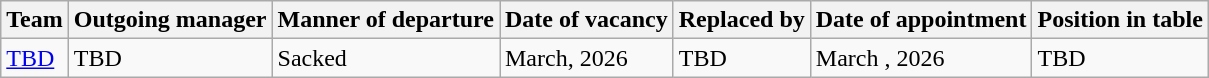<table class="wikitable">
<tr>
<th>Team</th>
<th>Outgoing manager</th>
<th>Manner of departure</th>
<th>Date of vacancy</th>
<th>Replaced by</th>
<th>Date of appointment</th>
<th>Position in table</th>
</tr>
<tr>
<td><a href='#'>TBD</a></td>
<td> TBD</td>
<td>Sacked</td>
<td>March, 2026</td>
<td> TBD</td>
<td>March , 2026</td>
<td>TBD</td>
</tr>
</table>
